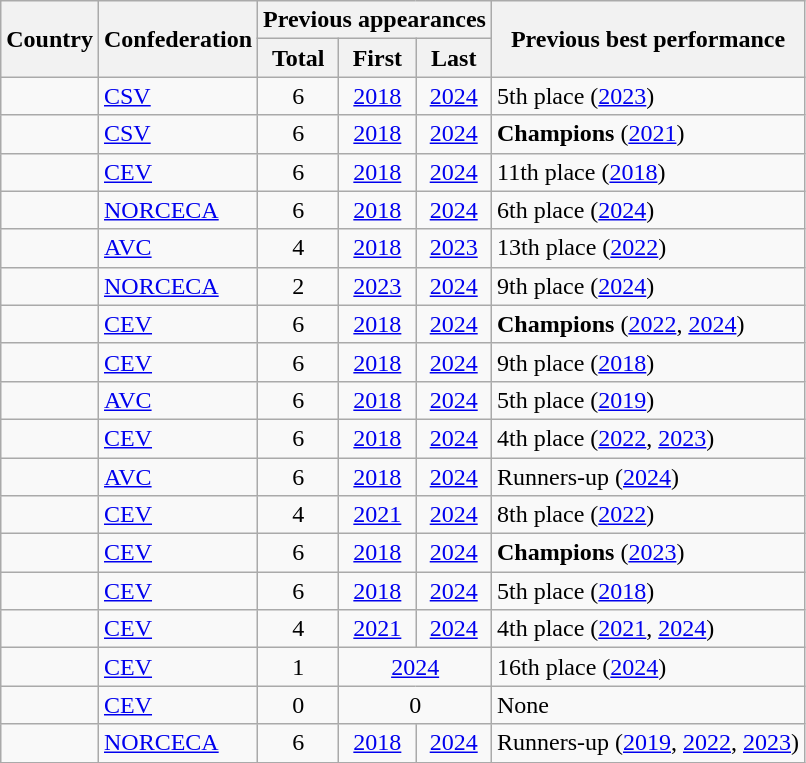<table class="wikitable sortable">
<tr>
<th rowspan="2">Country</th>
<th rowspan="2">Confederation</th>
<th colspan="3">Previous appearances</th>
<th rowspan="2">Previous best performance</th>
</tr>
<tr>
<th>Total</th>
<th>First</th>
<th>Last</th>
</tr>
<tr>
<td></td>
<td><a href='#'>CSV</a></td>
<td style="text-align:center">6</td>
<td style="text-align:center"><a href='#'>2018</a></td>
<td style="text-align:center"><a href='#'>2024</a></td>
<td>5th place (<a href='#'>2023</a>)</td>
</tr>
<tr>
<td></td>
<td><a href='#'>CSV</a></td>
<td style="text-align:center">6</td>
<td style="text-align:center"><a href='#'>2018</a></td>
<td style="text-align:center"><a href='#'>2024</a></td>
<td><strong>Champions</strong> (<a href='#'>2021</a>)</td>
</tr>
<tr>
<td></td>
<td><a href='#'>CEV</a></td>
<td style="text-align:center">6</td>
<td style="text-align:center"><a href='#'>2018</a></td>
<td style="text-align:center"><a href='#'>2024</a></td>
<td>11th place (<a href='#'>2018</a>)</td>
</tr>
<tr>
<td></td>
<td><a href='#'>NORCECA</a></td>
<td style="text-align:center">6</td>
<td style="text-align:center"><a href='#'>2018</a></td>
<td style="text-align:center"><a href='#'>2024</a></td>
<td>6th place (<a href='#'>2024</a>)</td>
</tr>
<tr>
<td></td>
<td><a href='#'>AVC</a></td>
<td style="text-align:center">4</td>
<td style="text-align:center"><a href='#'>2018</a></td>
<td style="text-align:center"><a href='#'>2023</a></td>
<td>13th place (<a href='#'>2022</a>)</td>
</tr>
<tr>
<td></td>
<td><a href='#'>NORCECA</a></td>
<td style="text-align:center">2</td>
<td style="text-align:center"><a href='#'>2023</a></td>
<td style="text-align:center"><a href='#'>2024</a></td>
<td>9th place (<a href='#'>2024</a>)</td>
</tr>
<tr>
<td></td>
<td><a href='#'>CEV</a></td>
<td style="text-align:center">6</td>
<td style="text-align:center"><a href='#'>2018</a></td>
<td style="text-align:center"><a href='#'>2024</a></td>
<td><strong>Champions </strong>(<a href='#'>2022</a>, <a href='#'>2024</a>)</td>
</tr>
<tr>
<td></td>
<td><a href='#'>CEV</a></td>
<td style="text-align:center">6</td>
<td style="text-align:center"><a href='#'>2018</a></td>
<td style="text-align:center"><a href='#'>2024</a></td>
<td>9th place (<a href='#'>2018</a>)</td>
</tr>
<tr>
<td></td>
<td><a href='#'>AVC</a></td>
<td style="text-align:center">6</td>
<td style="text-align:center"><a href='#'>2018</a></td>
<td style="text-align:center"><a href='#'>2024</a></td>
<td>5th place (<a href='#'>2019</a>)</td>
</tr>
<tr>
<td></td>
<td><a href='#'>CEV</a></td>
<td style="text-align:center">6</td>
<td style="text-align:center"><a href='#'>2018</a></td>
<td style="text-align:center"><a href='#'>2024</a></td>
<td>4th place (<a href='#'>2022</a>, <a href='#'>2023</a>)</td>
</tr>
<tr>
<td></td>
<td><a href='#'>AVC</a></td>
<td style="text-align:center">6</td>
<td style="text-align:center"><a href='#'>2018</a></td>
<td style="text-align:center"><a href='#'>2024</a></td>
<td>Runners-up (<a href='#'>2024</a>)</td>
</tr>
<tr>
<td></td>
<td><a href='#'>CEV</a></td>
<td style="text-align:center">4</td>
<td style="text-align:center"><a href='#'>2021</a></td>
<td style="text-align:center"><a href='#'>2024</a></td>
<td>8th place (<a href='#'>2022</a>)</td>
</tr>
<tr>
<td></td>
<td><a href='#'>CEV</a></td>
<td style="text-align:center">6</td>
<td style="text-align:center"><a href='#'>2018</a></td>
<td style="text-align:center"><a href='#'>2024</a></td>
<td><strong>Champions </strong>(<a href='#'>2023</a>)</td>
</tr>
<tr>
<td></td>
<td><a href='#'>CEV</a></td>
<td style="text-align:center">6</td>
<td style="text-align:center"><a href='#'>2018</a></td>
<td style="text-align:center"><a href='#'>2024</a></td>
<td>5th place (<a href='#'>2018</a>)</td>
</tr>
<tr>
<td></td>
<td><a href='#'>CEV</a></td>
<td style="text-align:center">4</td>
<td style="text-align:center"><a href='#'>2021</a></td>
<td style="text-align:center"><a href='#'>2024</a></td>
<td>4th place (<a href='#'>2021</a>, <a href='#'>2024</a>)</td>
</tr>
<tr>
<td></td>
<td><a href='#'>CEV</a></td>
<td style="text-align:center">1</td>
<td style="text-align:center" colspan=2><a href='#'>2024</a></td>
<td>16th place (<a href='#'>2024</a>)</td>
</tr>
<tr>
<td></td>
<td><a href='#'>CEV</a></td>
<td style="text-align:center">0</td>
<td colspan="2" style="text-align:center">0</td>
<td>None</td>
</tr>
<tr>
<td></td>
<td><a href='#'>NORCECA</a></td>
<td style="text-align:center">6</td>
<td style="text-align:center"><a href='#'>2018</a></td>
<td style="text-align:center"><a href='#'>2024</a></td>
<td>Runners-up (<a href='#'>2019</a>, <a href='#'>2022</a>, <a href='#'>2023</a>)</td>
</tr>
</table>
